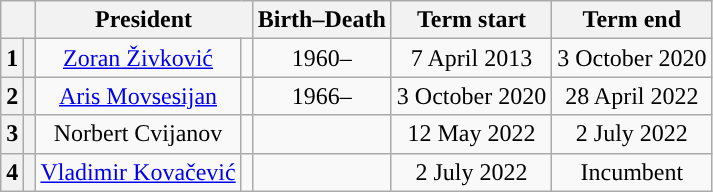<table class="wikitable" style="text-align:center">
<tr>
<th colspan="2"></th>
<th colspan="2">President</th>
<th>Birth–Death</th>
<th>Term start</th>
<th>Term end</th>
</tr>
<tr>
<th>1</th>
<th style="background:"></th>
<td><a href='#'>Zoran Živković</a></td>
<td></td>
<td>1960–</td>
<td>7 April 2013</td>
<td>3 October 2020</td>
</tr>
<tr>
<th>2</th>
<th style="background:"></th>
<td><a href='#'>Aris Movsesijan</a></td>
<td></td>
<td>1966–</td>
<td>3 October 2020</td>
<td>28 April 2022</td>
</tr>
<tr>
<th>3</th>
<th style="background:"></th>
<td>Norbert Cvijanov</td>
<td></td>
<td></td>
<td>12 May 2022</td>
<td>2 July 2022</td>
</tr>
<tr>
<th>4</th>
<th style="background:"></th>
<td><a href='#'>Vladimir Kovačević</a></td>
<td></td>
<td></td>
<td>2 July 2022</td>
<td>Incumbent</td>
</tr>
</table>
